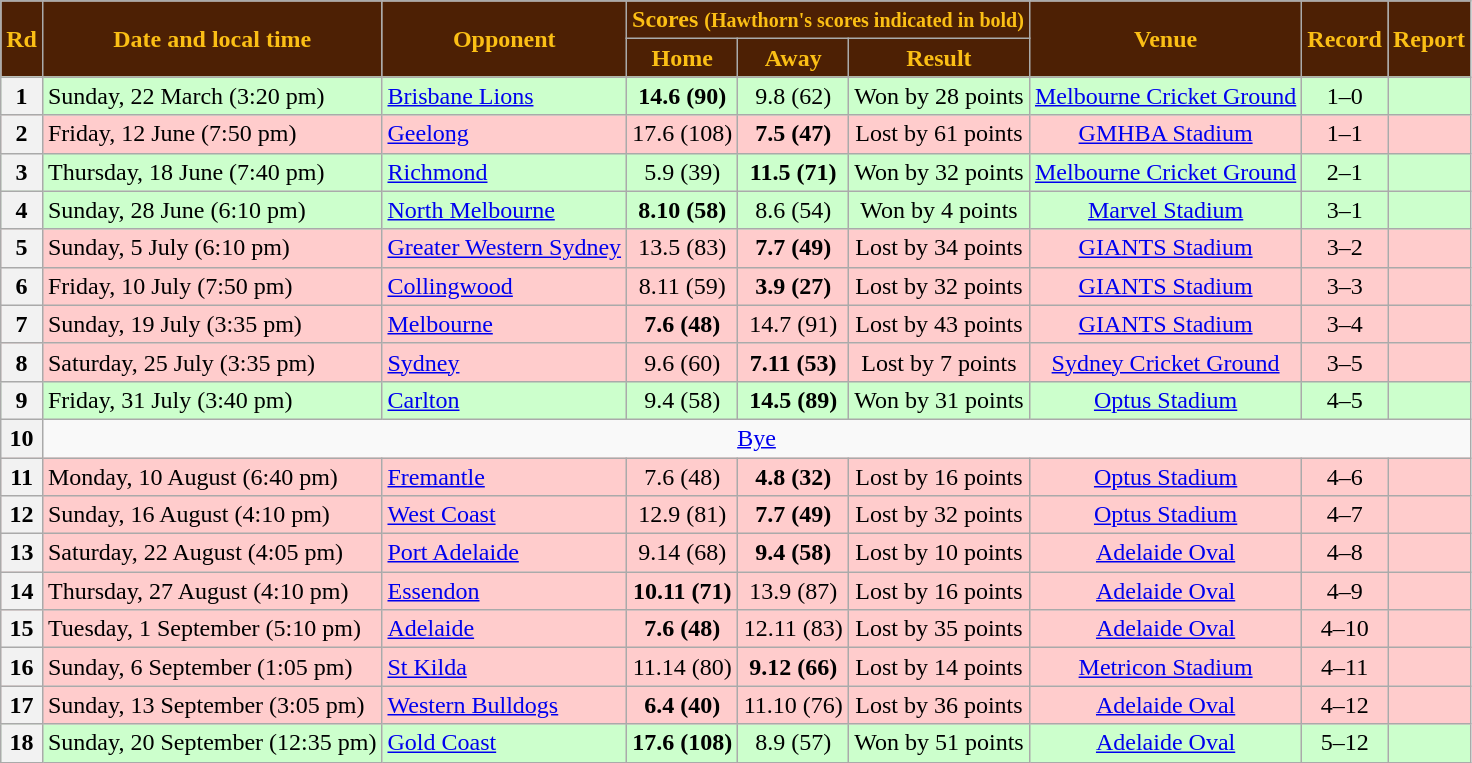<table class="wikitable" style="text-align:center">
<tr>
<th rowspan="2" style="background: #4D2004; color: #FBBF15">Rd</th>
<th rowspan="2" style="background: #4D2004; color: #FBBF15">Date and local time</th>
<th rowspan="2" style="background: #4D2004; color: #FBBF15">Opponent</th>
<th colspan="3" style="background: #4D2004; color: #FBBF15">Scores <small>(Hawthorn's scores indicated in <strong>bold</strong>)</small></th>
<th rowspan="2" style="background: #4D2004; color: #FBBF15">Venue</th>
<th rowspan="2" style="background: #4D2004; color: #FBBF15">Record</th>
<th rowspan="2" style="background: #4D2004; color: #FBBF15">Report</th>
</tr>
<tr>
<th style="background: #4D2004; color: #FBBF15">Home</th>
<th style="background: #4D2004; color: #FBBF15">Away</th>
<th style="background: #4D2004; color: #FBBF15">Result</th>
</tr>
<tr style="background:#cfc">
<th>1</th>
<td align="left">Sunday, 22 March (3:20 pm)</td>
<td align="left"><a href='#'>Brisbane Lions</a></td>
<td><strong>14.6 (90)</strong></td>
<td>9.8 (62)</td>
<td>Won by 28 points</td>
<td><a href='#'>Melbourne Cricket Ground</a></td>
<td>1–0</td>
<td></td>
</tr>
<tr style="background:#fcc">
<th>2</th>
<td align="left">Friday, 12 June (7:50 pm)</td>
<td align="left"><a href='#'>Geelong</a></td>
<td>17.6 (108)</td>
<td><strong>7.5 (47)</strong></td>
<td>Lost by 61 points</td>
<td><a href='#'>GMHBA Stadium</a></td>
<td>1–1</td>
<td></td>
</tr>
<tr style="background:#cfc">
<th>3</th>
<td align="left">Thursday, 18 June (7:40 pm)</td>
<td align="left"><a href='#'>Richmond</a></td>
<td>5.9 (39)</td>
<td><strong>11.5 (71)</strong></td>
<td>Won by 32 points</td>
<td><a href='#'>Melbourne Cricket Ground</a></td>
<td>2–1</td>
<td></td>
</tr>
<tr style="background:#cfc">
<th>4</th>
<td align="left">Sunday, 28 June (6:10 pm)</td>
<td align="left"><a href='#'>North Melbourne</a></td>
<td><strong>8.10 (58)</strong></td>
<td>8.6 (54)</td>
<td>Won by 4 points</td>
<td><a href='#'>Marvel Stadium</a></td>
<td>3–1</td>
<td></td>
</tr>
<tr style="background:#fcc">
<th>5</th>
<td align="left">Sunday, 5 July (6:10 pm)</td>
<td align="left"><a href='#'>Greater Western Sydney</a></td>
<td>13.5 (83)</td>
<td><strong>7.7 (49)</strong></td>
<td>Lost by 34 points</td>
<td><a href='#'>GIANTS Stadium</a></td>
<td>3–2</td>
<td></td>
</tr>
<tr style="background:#fcc">
<th>6</th>
<td align="left">Friday, 10 July (7:50 pm)</td>
<td align="left"><a href='#'>Collingwood</a></td>
<td>8.11 (59)</td>
<td><strong>3.9 (27)</strong></td>
<td>Lost by 32 points</td>
<td><a href='#'>GIANTS Stadium</a></td>
<td>3–3</td>
<td></td>
</tr>
<tr style="background:#fcc">
<th>7</th>
<td align="left">Sunday, 19 July (3:35 pm)</td>
<td align="left"><a href='#'>Melbourne</a></td>
<td><strong>7.6 (48)</strong></td>
<td>14.7 (91)</td>
<td>Lost by 43 points</td>
<td><a href='#'>GIANTS Stadium</a></td>
<td>3–4</td>
<td></td>
</tr>
<tr style="background:#fcc">
<th>8</th>
<td align="left">Saturday, 25 July (3:35 pm)</td>
<td align="left"><a href='#'>Sydney</a></td>
<td>9.6 (60)</td>
<td><strong>7.11 (53)</strong></td>
<td>Lost by 7 points</td>
<td><a href='#'>Sydney Cricket Ground</a></td>
<td>3–5</td>
<td></td>
</tr>
<tr style="background:#cfc">
<th>9</th>
<td align="left">Friday, 31 July (3:40 pm)</td>
<td align="left"><a href='#'>Carlton</a></td>
<td>9.4 (58)</td>
<td><strong>14.5 (89)</strong></td>
<td>Won by 31 points</td>
<td><a href='#'>Optus Stadium</a></td>
<td>4–5</td>
<td></td>
</tr>
<tr>
<th>10</th>
<td colspan="8"><a href='#'>Bye</a></td>
</tr>
<tr style="background:#fcc">
<th>11</th>
<td align="left">Monday, 10 August (6:40 pm)</td>
<td align="left"><a href='#'>Fremantle</a></td>
<td>7.6 (48)</td>
<td><strong>4.8 (32)</strong></td>
<td>Lost by 16 points</td>
<td><a href='#'>Optus Stadium</a></td>
<td>4–6</td>
<td></td>
</tr>
<tr style="background:#fcc">
<th>12</th>
<td align="left">Sunday, 16 August (4:10 pm)</td>
<td align="left"><a href='#'>West Coast</a></td>
<td>12.9 (81)</td>
<td><strong>7.7 (49)</strong></td>
<td>Lost by 32 points</td>
<td><a href='#'>Optus Stadium</a></td>
<td>4–7</td>
<td></td>
</tr>
<tr style="background:#fcc">
<th>13</th>
<td align="left">Saturday, 22 August (4:05 pm)</td>
<td align="left"><a href='#'>Port Adelaide</a></td>
<td>9.14 (68)</td>
<td><strong>9.4 (58)</strong></td>
<td>Lost by 10 points</td>
<td><a href='#'>Adelaide Oval</a></td>
<td>4–8</td>
<td></td>
</tr>
<tr style="background:#fcc">
<th>14</th>
<td align="left">Thursday, 27 August (4:10 pm)</td>
<td align="left"><a href='#'>Essendon</a></td>
<td><strong>10.11 (71)</strong></td>
<td>13.9 (87)</td>
<td>Lost by 16 points</td>
<td><a href='#'>Adelaide Oval</a></td>
<td>4–9</td>
<td></td>
</tr>
<tr style="background:#fcc">
<th>15</th>
<td align="left">Tuesday, 1 September (5:10 pm)</td>
<td align="left"><a href='#'>Adelaide</a></td>
<td><strong>7.6 (48)</strong></td>
<td>12.11 (83)</td>
<td>Lost by 35 points</td>
<td><a href='#'>Adelaide Oval</a></td>
<td>4–10</td>
<td></td>
</tr>
<tr style="background:#fcc">
<th>16</th>
<td align="left">Sunday, 6 September (1:05 pm)</td>
<td align="left"><a href='#'>St Kilda</a></td>
<td>11.14 (80)</td>
<td><strong>9.12 (66)</strong></td>
<td>Lost by 14 points</td>
<td><a href='#'>Metricon Stadium</a></td>
<td>4–11</td>
<td></td>
</tr>
<tr style="background:#fcc">
<th>17</th>
<td align="left">Sunday, 13 September (3:05 pm)</td>
<td align="left"><a href='#'>Western Bulldogs</a></td>
<td><strong>6.4 (40)</strong></td>
<td>11.10 (76)</td>
<td>Lost by 36 points</td>
<td><a href='#'>Adelaide Oval</a></td>
<td>4–12</td>
<td></td>
</tr>
<tr style="background:#cfc">
<th>18</th>
<td align="left">Sunday, 20 September (12:35 pm)</td>
<td align="left"><a href='#'>Gold Coast</a></td>
<td><strong>17.6 (108)</strong></td>
<td>8.9 (57)</td>
<td>Won by 51 points</td>
<td><a href='#'>Adelaide Oval</a></td>
<td>5–12</td>
<td></td>
</tr>
</table>
